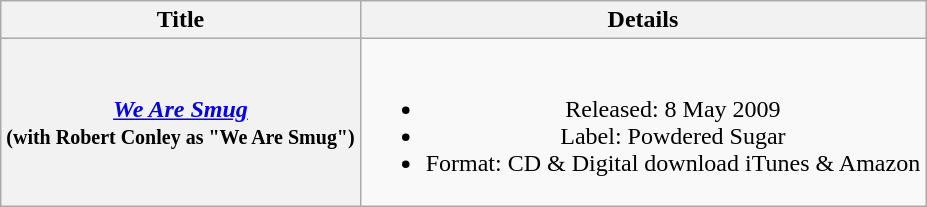<table class="wikitable plainrowheaders" style="text-align:center;" border="1">
<tr>
<th>Title</th>
<th>Details</th>
</tr>
<tr>
<th scope="row"><em><a href='#'>We Are Smug</a></em><br><small>(with Robert Conley as "We Are Smug")</small></th>
<td><br><ul><li>Released: 8 May 2009</li><li>Label: Powdered Sugar</li><li>Format: CD & Digital download iTunes & Amazon</li></ul></td>
</tr>
</table>
